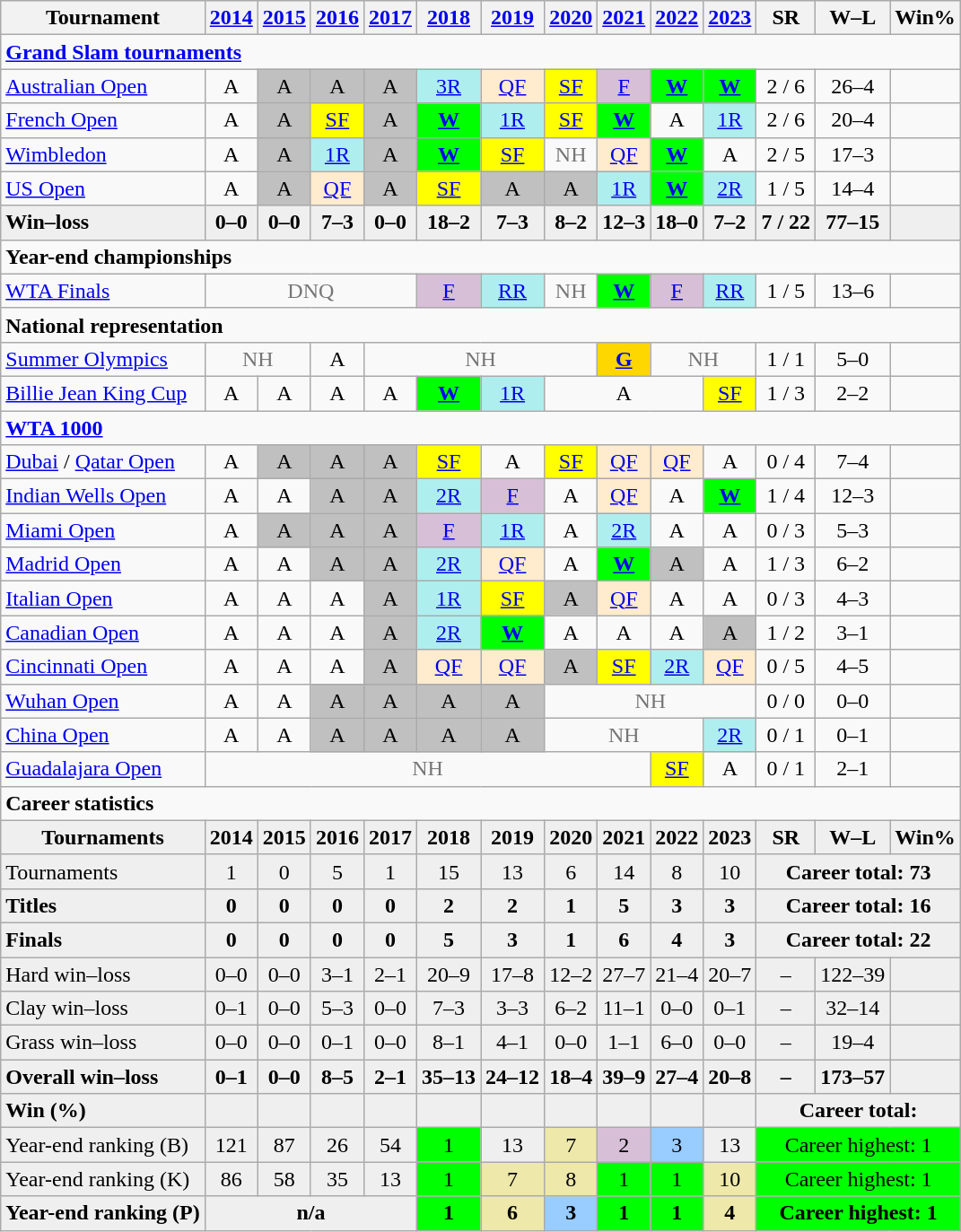<table class="wikitable nowrap" style="text-align:center;display:inline-table">
<tr>
<th>Tournament</th>
<th><a href='#'>2014</a></th>
<th><a href='#'>2015</a></th>
<th><a href='#'>2016</a></th>
<th><a href='#'>2017</a></th>
<th><a href='#'>2018</a></th>
<th><a href='#'>2019</a></th>
<th><a href='#'>2020</a></th>
<th><a href='#'>2021</a></th>
<th><a href='#'>2022</a></th>
<th><a href='#'>2023</a></th>
<th>SR</th>
<th>W–L</th>
<th>Win%</th>
</tr>
<tr>
<td colspan="14" style="text-align:left"><strong><a href='#'>Grand Slam tournaments</a></strong></td>
</tr>
<tr>
<td style="text-align:left"><a href='#'>Australian Open</a></td>
<td>A</td>
<td bgcolor=silver>A</td>
<td bgcolor=silver>A</td>
<td bgcolor=silver>A</td>
<td bgcolor="afeeee"><a href='#'>3R</a></td>
<td bgcolor="ffebcd"><a href='#'>QF</a></td>
<td bgcolor="yellow"><a href='#'>SF</a></td>
<td bgcolor="thistle"><a href='#'>F</a></td>
<td bgcolor="lime"><a href='#'><strong>W</strong></a></td>
<td bgcolor="lime"><a href='#'><strong>W</strong></a></td>
<td>2 / 6</td>
<td>26–4</td>
<td></td>
</tr>
<tr>
<td style="text-align:left"><a href='#'>French Open</a></td>
<td>A</td>
<td bgcolor=silver>A</td>
<td bgcolor="yellow"><a href='#'>SF</a></td>
<td bgcolor=silver>A</td>
<td bgcolor="lime"><a href='#'><strong>W</strong></a></td>
<td bgcolor="afeeee"><a href='#'>1R</a></td>
<td bgcolor="yellow"><a href='#'>SF</a></td>
<td bgcolor="lime"><strong><a href='#'>W</a></strong></td>
<td>A</td>
<td bgcolor="afeeee"><a href='#'>1R</a></td>
<td>2 / 6</td>
<td>20–4</td>
<td></td>
</tr>
<tr>
<td style="text-align:left"><a href='#'>Wimbledon</a></td>
<td>A</td>
<td bgcolor=silver>A</td>
<td bgcolor="afeeee"><a href='#'>1R</a></td>
<td bgcolor=silver>A</td>
<td bgcolor="lime"><a href='#'><strong>W</strong></a></td>
<td bgcolor="yellow"><a href='#'>SF</a></td>
<td style="color:#767676">NH</td>
<td bgcolor="ffebcd"><a href='#'>QF</a></td>
<td bgcolor="lime"><a href='#'><strong>W</strong></a></td>
<td>A</td>
<td>2 / 5</td>
<td>17–3</td>
<td></td>
</tr>
<tr>
<td style="text-align:left"><a href='#'>US Open</a></td>
<td>A</td>
<td bgcolor=silver>A</td>
<td bgcolor="ffebcd"><a href='#'>QF</a></td>
<td bgcolor=silver>A</td>
<td bgcolor="yellow"><a href='#'>SF</a></td>
<td bgcolor=silver>A</td>
<td bgcolor=silver>A</td>
<td bgcolor="afeeee"><a href='#'>1R</a></td>
<td bgcolor="lime"><a href='#'><strong>W</strong></a></td>
<td bgcolor="afeeee"><a href='#'>2R</a></td>
<td>1 / 5</td>
<td>14–4</td>
<td></td>
</tr>
<tr style="background:#efefef;font-weight:bold">
<td style="text-align:left">Win–loss</td>
<td>0–0</td>
<td>0–0</td>
<td>7–3</td>
<td>0–0</td>
<td>18–2</td>
<td>7–3</td>
<td>8–2</td>
<td>12–3</td>
<td>18–0</td>
<td>7–2</td>
<td>7 / 22</td>
<td>77–15</td>
<td></td>
</tr>
<tr>
<td colspan="14" style="text-align:left"><strong>Year-end championships</strong></td>
</tr>
<tr>
<td style="text-align:left"><a href='#'>WTA Finals</a></td>
<td colspan="4" style="color:#767676">DNQ</td>
<td bgcolor="thistle"><a href='#'>F</a></td>
<td bgcolor="afeeee"><a href='#'>RR</a></td>
<td style="color:#767676">NH</td>
<td bgcolor="lime"><strong><a href='#'>W</a></strong></td>
<td bgcolor="thistle"><a href='#'>F</a></td>
<td bgcolor="afeeee"><a href='#'>RR</a></td>
<td>1 / 5</td>
<td>13–6</td>
<td></td>
</tr>
<tr>
<td colspan="14" style="text-align:left"><strong>National representation</strong></td>
</tr>
<tr>
<td style="text-align:left"><a href='#'>Summer Olympics</a></td>
<td colspan="2" style="color:#767676">NH</td>
<td>A</td>
<td colspan="4" style="color:#767676">NH</td>
<td bgcolor="gold"><strong><a href='#'>G</a></strong></td>
<td colspan="2" style="color:#767676">NH</td>
<td>1 / 1</td>
<td>5–0</td>
<td></td>
</tr>
<tr>
<td style="text-align:left"><a href='#'>Billie Jean King Cup</a></td>
<td>A</td>
<td>A</td>
<td>A</td>
<td>A</td>
<td bgcolor="lime"><strong><a href='#'>W</a></strong></td>
<td bgcolor="afeeee"><a href='#'>1R</a></td>
<td colspan="3">A</td>
<td bgcolor="yellow"><a href='#'>SF</a></td>
<td>1 / 3</td>
<td>2–2</td>
<td></td>
</tr>
<tr>
<td colspan="14" style="text-align:left"><strong><a href='#'>WTA 1000</a></strong></td>
</tr>
<tr>
<td style="text-align:left"><a href='#'>Dubai</a> / <a href='#'>Qatar Open</a></td>
<td>A</td>
<td bgcolor=silver>A</td>
<td bgcolor=silver>A</td>
<td bgcolor=silver>A</td>
<td bgcolor="yellow"><a href='#'>SF</a></td>
<td>A</td>
<td bgcolor="yellow"><a href='#'>SF</a></td>
<td bgcolor="ffebcd"><a href='#'>QF</a></td>
<td bgcolor="ffebcd"><a href='#'>QF</a></td>
<td>A</td>
<td>0 / 4</td>
<td>7–4</td>
<td></td>
</tr>
<tr>
<td style="text-align:left"><a href='#'>Indian Wells Open</a></td>
<td>A</td>
<td>A</td>
<td bgcolor=silver>A</td>
<td bgcolor=silver>A</td>
<td bgcolor="afeeee"><a href='#'>2R</a></td>
<td bgcolor="thistle"><a href='#'>F</a></td>
<td>A</td>
<td bgcolor="ffebcd"><a href='#'>QF</a></td>
<td>A</td>
<td bgcolor="lime"><a href='#'><strong>W</strong></a></td>
<td>1 / 4</td>
<td>12–3</td>
<td></td>
</tr>
<tr>
<td style="text-align:left"><a href='#'>Miami Open</a></td>
<td>A</td>
<td bgcolor=silver>A</td>
<td bgcolor=silver>A</td>
<td bgcolor=silver>A</td>
<td bgcolor="thistle"><a href='#'>F</a></td>
<td bgcolor="afeeee"><a href='#'>1R</a></td>
<td>A</td>
<td bgcolor="afeeee"><a href='#'>2R</a></td>
<td>A</td>
<td>A</td>
<td>0 / 3</td>
<td>5–3</td>
<td></td>
</tr>
<tr>
<td style="text-align:left"><a href='#'>Madrid Open</a></td>
<td>A</td>
<td>A</td>
<td bgcolor=silver>A</td>
<td bgcolor=silver>A</td>
<td bgcolor="afeeee"><a href='#'>2R</a></td>
<td bgcolor="ffebcd"><a href='#'>QF</a></td>
<td>A</td>
<td bgcolor="lime"><a href='#'><strong>W</strong></a></td>
<td bgcolor=silver>A</td>
<td>A</td>
<td>1 / 3</td>
<td>6–2</td>
<td></td>
</tr>
<tr>
<td style="text-align:left"><a href='#'>Italian Open</a></td>
<td>A</td>
<td>A</td>
<td>A</td>
<td bgcolor=silver>A</td>
<td bgcolor="afeeee"><a href='#'>1R</a></td>
<td bgcolor="yellow"><a href='#'>SF</a></td>
<td bgcolor=silver>A</td>
<td bgcolor="ffebcd"><a href='#'>QF</a></td>
<td>A</td>
<td>A</td>
<td>0 / 3</td>
<td>4–3</td>
<td></td>
</tr>
<tr>
<td style="text-align:left"><a href='#'>Canadian Open</a></td>
<td>A</td>
<td>A</td>
<td>A</td>
<td bgcolor=silver>A</td>
<td bgcolor="afeeee"><a href='#'>2R</a></td>
<td bgcolor="lime"><strong><a href='#'>W</a></strong></td>
<td>A</td>
<td>A</td>
<td>A</td>
<td bgcolor=silver>A</td>
<td>1 / 2</td>
<td>3–1</td>
<td></td>
</tr>
<tr>
<td style="text-align:left"><a href='#'>Cincinnati Open</a></td>
<td>A</td>
<td>A</td>
<td>A</td>
<td bgcolor=silver>A</td>
<td bgcolor="ffebcd"><a href='#'>QF</a></td>
<td bgcolor="ffebcd"><a href='#'>QF</a></td>
<td bgcolor=silver>A</td>
<td style="background:yellow"><a href='#'>SF</a></td>
<td style="background:#afeeee"><a href='#'>2R</a></td>
<td bgcolor="ffebcd"><a href='#'>QF</a></td>
<td>0 / 5</td>
<td>4–5</td>
<td></td>
</tr>
<tr>
<td style="text-align:left"><a href='#'>Wuhan Open</a></td>
<td>A</td>
<td>A</td>
<td bgcolor=silver>A</td>
<td bgcolor=silver>A</td>
<td bgcolor=silver>A</td>
<td bgcolor=silver>A</td>
<td colspan="4" style="color:#767676">NH</td>
<td>0 / 0</td>
<td>0–0</td>
<td></td>
</tr>
<tr>
<td style="text-align:left"><a href='#'>China Open</a></td>
<td>A</td>
<td>A</td>
<td bgcolor=silver>A</td>
<td bgcolor=silver>A</td>
<td bgcolor=silver>A</td>
<td bgcolor=silver>A</td>
<td colspan="3" style="color:#767676">NH</td>
<td style="background:#afeeee"><a href='#'>2R</a></td>
<td>0 / 1</td>
<td>0–1</td>
<td></td>
</tr>
<tr>
<td style="text-align:left"><a href='#'>Guadalajara Open</a></td>
<td colspan="8" style="color:#767676">NH</td>
<td bgcolor="yellow"><a href='#'>SF</a></td>
<td>A</td>
<td>0 / 1</td>
<td>2–1</td>
<td></td>
</tr>
<tr>
<td colspan="14" style="text-align:left"><strong>Career statistics</strong></td>
</tr>
<tr style="background:#efefef;font-weight:bold">
<td>Tournaments</td>
<td>2014</td>
<td>2015</td>
<td>2016</td>
<td>2017</td>
<td>2018</td>
<td>2019</td>
<td>2020</td>
<td>2021</td>
<td>2022</td>
<td>2023</td>
<td>SR</td>
<td>W–L</td>
<td>Win%</td>
</tr>
<tr bgcolor="efefef">
<td style="text-align:left">Tournaments</td>
<td>1</td>
<td>0</td>
<td>5</td>
<td>1</td>
<td>15</td>
<td>13</td>
<td>6</td>
<td>14</td>
<td>8</td>
<td>10</td>
<td colspan="3"><strong>Career total: 73</strong></td>
</tr>
<tr style="background:#efefef;font-weight:bold">
<td style="text-align:left">Titles</td>
<td>0</td>
<td>0</td>
<td>0</td>
<td>0</td>
<td>2</td>
<td>2</td>
<td>1</td>
<td>5</td>
<td>3</td>
<td>3</td>
<td colspan="3">Career total: 16</td>
</tr>
<tr style="background:#efefef;font-weight:bold">
<td style="text-align:left">Finals</td>
<td>0</td>
<td>0</td>
<td>0</td>
<td>0</td>
<td>5</td>
<td>3</td>
<td>1</td>
<td>6</td>
<td>4</td>
<td>3</td>
<td colspan="3">Career total: 22</td>
</tr>
<tr bgcolor="efefef">
<td style="text-align:left">Hard win–loss</td>
<td>0–0</td>
<td>0–0</td>
<td>3–1</td>
<td>2–1</td>
<td>20–9</td>
<td>17–8</td>
<td>12–2</td>
<td>27–7</td>
<td>21–4</td>
<td>20–7</td>
<td>–</td>
<td>122–39</td>
<td></td>
</tr>
<tr bgcolor="efefef">
<td style="text-align:left">Clay win–loss</td>
<td>0–1</td>
<td>0–0</td>
<td>5–3</td>
<td>0–0</td>
<td>7–3</td>
<td>3–3</td>
<td>6–2</td>
<td>11–1</td>
<td>0–0</td>
<td>0–1</td>
<td>–</td>
<td>32–14</td>
<td></td>
</tr>
<tr bgcolor="efefef">
<td style="text-align:left">Grass win–loss</td>
<td>0–0</td>
<td>0–0</td>
<td>0–1</td>
<td>0–0</td>
<td>8–1</td>
<td>4–1</td>
<td>0–0</td>
<td>1–1</td>
<td>6–0</td>
<td>0–0</td>
<td>–</td>
<td>19–4</td>
<td></td>
</tr>
<tr style="background:#efefef;font-weight:bold">
<td style="text-align:left">Overall win–loss</td>
<td>0–1</td>
<td>0–0</td>
<td>8–5</td>
<td>2–1</td>
<td>35–13</td>
<td>24–12</td>
<td>18–4</td>
<td>39–9</td>
<td>27–4</td>
<td>20–8</td>
<td>–</td>
<td>173–57</td>
<td></td>
</tr>
<tr style="background:#efefef;font-weight:bold">
<td style="text-align:left">Win (%)</td>
<td></td>
<td></td>
<td></td>
<td></td>
<td></td>
<td></td>
<td></td>
<td></td>
<td></td>
<td></td>
<td colspan="3">Career total: </td>
</tr>
<tr bgcolor=efefef>
<td align=left>Year-end ranking (B)</td>
<td>121</td>
<td>87</td>
<td>26</td>
<td>54</td>
<td bgcolor=lime>1</td>
<td>13</td>
<td bgcolor=eee8aa>7</td>
<td bgcolor=thistle>2</td>
<td bgcolor=#9cf>3</td>
<td>13</td>
<td colspan="3" bgcolor=lime>Career highest: 1</td>
</tr>
<tr bgcolor=efefef>
<td align=left>Year-end ranking (K)</td>
<td>86</td>
<td>58</td>
<td>35</td>
<td>13</td>
<td bgcolor=lime>1</td>
<td bgcolor=eee8aa>7</td>
<td bgcolor=eee8aa>8</td>
<td bgcolor=lime>1</td>
<td bgcolor=lime>1</td>
<td bgcolor=eee8aa>10</td>
<td colspan="3" bgcolor=lime>Career highest: 1</td>
</tr>
<tr style="background:#efefef;font-weight:bold">
<td align=left>Year-end ranking (P)</td>
<td colspan="4">n/a</td>
<td bgcolor=lime>1</td>
<td bgcolor=eee8aa>6</td>
<td bgcolor=#9cf>3</td>
<td bgcolor=lime>1</td>
<td bgcolor=lime>1</td>
<td bgcolor=eee8aa>4</td>
<td colspan="3" bgcolor=lime>Career highest: 1</td>
</tr>
</table>
